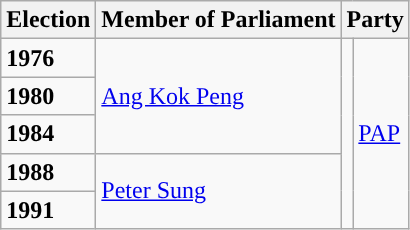<table class="wikitable">
<tr>
<th>Election</th>
<th>Member of Parliament</th>
<th colspan="2">Party</th>
</tr>
<tr>
<td><strong>1976</strong></td>
<td rowspan="3"><a href='#'>Ang Kok Peng</a></td>
<td rowspan="5"></td>
<td rowspan="5"><a href='#'>PAP</a></td>
</tr>
<tr>
<td><strong>1980</strong></td>
</tr>
<tr>
<td><strong>1984</strong></td>
</tr>
<tr>
<td><strong>1988</strong></td>
<td rowspan="2"><a href='#'>Peter Sung</a></td>
</tr>
<tr>
<td><strong>1991</strong></td>
</tr>
</table>
